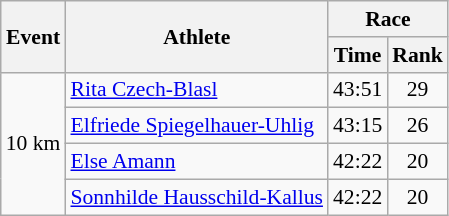<table class="wikitable" border="1" style="font-size:90%">
<tr>
<th rowspan=2>Event</th>
<th rowspan=2>Athlete</th>
<th colspan=2>Race</th>
</tr>
<tr>
<th>Time</th>
<th>Rank</th>
</tr>
<tr>
<td rowspan=4>10 km</td>
<td><a href='#'>Rita Czech-Blasl</a></td>
<td align=center>43:51</td>
<td align=center>29</td>
</tr>
<tr>
<td><a href='#'>Elfriede Spiegelhauer-Uhlig</a></td>
<td align=center>43:15</td>
<td align=center>26</td>
</tr>
<tr>
<td><a href='#'>Else Amann</a></td>
<td align=center>42:22</td>
<td align=center>20</td>
</tr>
<tr>
<td><a href='#'>Sonnhilde Hausschild-Kallus</a></td>
<td align=center>42:22</td>
<td align=center>20</td>
</tr>
</table>
